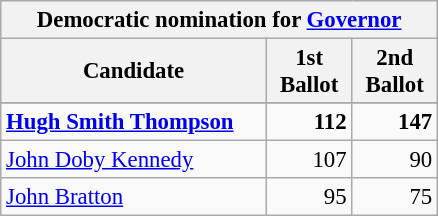<table class="wikitable" style="background: #f9f9f9; font-size: 95%;">
<tr style="background-color:#E9E9E9">
<th colspan="3">Democratic nomination for <a href='#'>Governor</a></th>
</tr>
<tr style="background-color:#E9E9E9">
<th colspan="1" style="width: 170px">Candidate</th>
<th style="width: 50px">1st Ballot</th>
<th style="width: 50px">2nd Ballot</th>
</tr>
<tr>
</tr>
<tr>
<td><strong><a href='#'>Hugh Smith Thompson</a></strong></td>
<td align="right"><strong>112</strong></td>
<td align="right"><strong>147</strong></td>
</tr>
<tr>
<td><a href='#'>John Doby Kennedy</a></td>
<td align="right">107</td>
<td align="right">90</td>
</tr>
<tr>
<td><a href='#'>John Bratton</a></td>
<td align="right">95</td>
<td align="right">75</td>
</tr>
</table>
